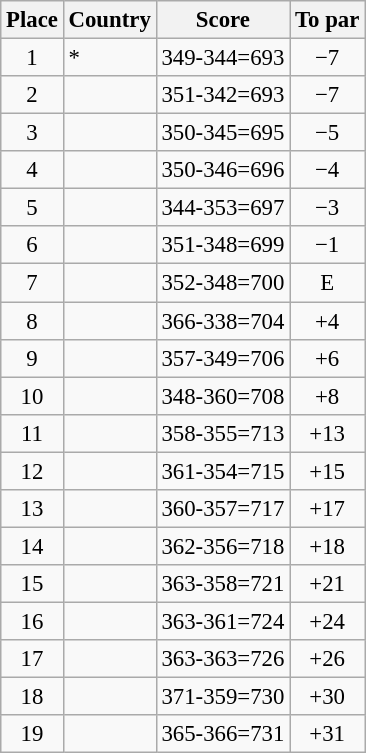<table class="wikitable" style="font-size:95%;">
<tr>
<th>Place</th>
<th>Country</th>
<th>Score</th>
<th>To par</th>
</tr>
<tr>
<td align=center>1</td>
<td> *</td>
<td>349-344=693</td>
<td align="center">−7</td>
</tr>
<tr>
<td align="center">2</td>
<td></td>
<td>351-342=693</td>
<td align="center">−7</td>
</tr>
<tr>
<td align="center">3</td>
<td></td>
<td>350-345=695</td>
<td align="center">−5</td>
</tr>
<tr>
<td align="center">4</td>
<td></td>
<td>350-346=696</td>
<td align="center">−4</td>
</tr>
<tr>
<td align="center">5</td>
<td></td>
<td>344-353=697</td>
<td align="center">−3</td>
</tr>
<tr>
<td align="center">6</td>
<td></td>
<td>351-348=699</td>
<td align="center">−1</td>
</tr>
<tr>
<td align="center">7</td>
<td></td>
<td>352-348=700</td>
<td align="center">E</td>
</tr>
<tr>
<td align="center">8</td>
<td></td>
<td>366-338=704</td>
<td align="center">+4</td>
</tr>
<tr>
<td align="center">9</td>
<td></td>
<td>357-349=706</td>
<td align="center">+6</td>
</tr>
<tr>
<td align="center">10</td>
<td></td>
<td>348-360=708</td>
<td align="center">+8</td>
</tr>
<tr>
<td align="center">11</td>
<td></td>
<td>358-355=713</td>
<td align="center">+13</td>
</tr>
<tr>
<td align="center">12</td>
<td></td>
<td>361-354=715</td>
<td align="center">+15</td>
</tr>
<tr>
<td align="center">13</td>
<td></td>
<td>360-357=717</td>
<td align="center">+17</td>
</tr>
<tr>
<td align="center">14</td>
<td></td>
<td>362-356=718</td>
<td align="center">+18</td>
</tr>
<tr>
<td align="center">15</td>
<td></td>
<td>363-358=721</td>
<td align="center">+21</td>
</tr>
<tr>
<td align="center">16</td>
<td></td>
<td>363-361=724</td>
<td align="center">+24</td>
</tr>
<tr>
<td align="center">17</td>
<td></td>
<td>363-363=726</td>
<td align="center">+26</td>
</tr>
<tr>
<td align="center">18</td>
<td></td>
<td>371-359=730</td>
<td align=center>+30</td>
</tr>
<tr>
<td align=center>19</td>
<td></td>
<td>365-366=731</td>
<td align=center>+31</td>
</tr>
</table>
